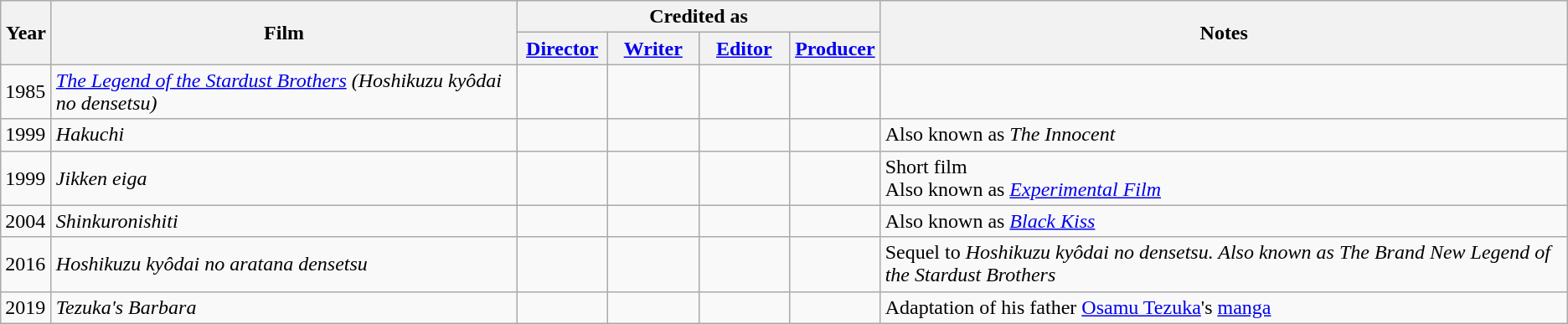<table class="wikitable">
<tr>
<th rowspan="2" style="width:33px;">Year</th>
<th rowspan="2">Film</th>
<th colspan="4">Credited as</th>
<th rowspan="2">Notes</th>
</tr>
<tr>
<th style="width:65px;"><a href='#'>Director</a></th>
<th style="width:65px;"><a href='#'>Writer</a></th>
<th style="width:65px;"><a href='#'>Editor</a></th>
<th style="width:65px;"><a href='#'>Producer</a></th>
</tr>
<tr>
<td>1985</td>
<td><em><a href='#'>The Legend of the Stardust Brothers</a></em> <em>(Hoshikuzu kyôdai no densetsu)</em></td>
<td></td>
<td></td>
<td></td>
<td></td>
<td></td>
</tr>
<tr>
<td>1999</td>
<td><em>Hakuchi</em></td>
<td></td>
<td></td>
<td></td>
<td></td>
<td>Also known as <em>The Innocent</em></td>
</tr>
<tr>
<td>1999</td>
<td><em>Jikken eiga</em></td>
<td></td>
<td></td>
<td></td>
<td></td>
<td>Short film<br>Also known as <em><a href='#'>Experimental Film</a></em></td>
</tr>
<tr>
<td>2004</td>
<td><em>Shinkuronishiti</em></td>
<td></td>
<td></td>
<td></td>
<td></td>
<td>Also known as <em><a href='#'>Black Kiss</a></em></td>
</tr>
<tr>
<td>2016</td>
<td><em>Hoshikuzu kyôdai no aratana densetsu</em></td>
<td></td>
<td></td>
<td></td>
<td></td>
<td>Sequel to <em>Hoshikuzu kyôdai no densetsu. Also known as The Brand New Legend of the Stardust Brothers</em></td>
</tr>
<tr>
<td>2019</td>
<td><em>Tezuka's Barbara</em></td>
<td></td>
<td></td>
<td></td>
<td></td>
<td>Adaptation of his father <a href='#'>Osamu Tezuka</a>'s <a href='#'>manga</a></td>
</tr>
</table>
